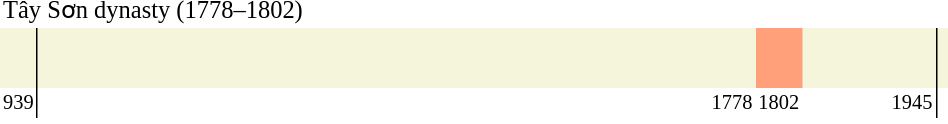<table width="50%" cellpadding="2" cellspacing="0" style="text-align: right; font-size: 85%; border-bottom: 4px solid #FFFFFF">
<tr>
<td colspan="4" align="left"><big>Tây Sơn dynasty (1778–1802)</big></td>
</tr>
<tr style="background-color: #F5F5DC; height:40px;">
<td width="10" style="border-right: 1px solid #000000"> </td>
<td width="83%"> </td>
<td width="2%" style="background:#FFA07A"> </td>
<td width="15%"> </td>
<td width="10" style="border-left: 1px solid #000000"> </td>
</tr>
<tr>
<td style="border-right: 1px solid #000000">939</td>
<td>1778</td>
<td>1802</td>
<td>1945</td>
<td style="border-left: 1px solid #000000"> </td>
</tr>
</table>
